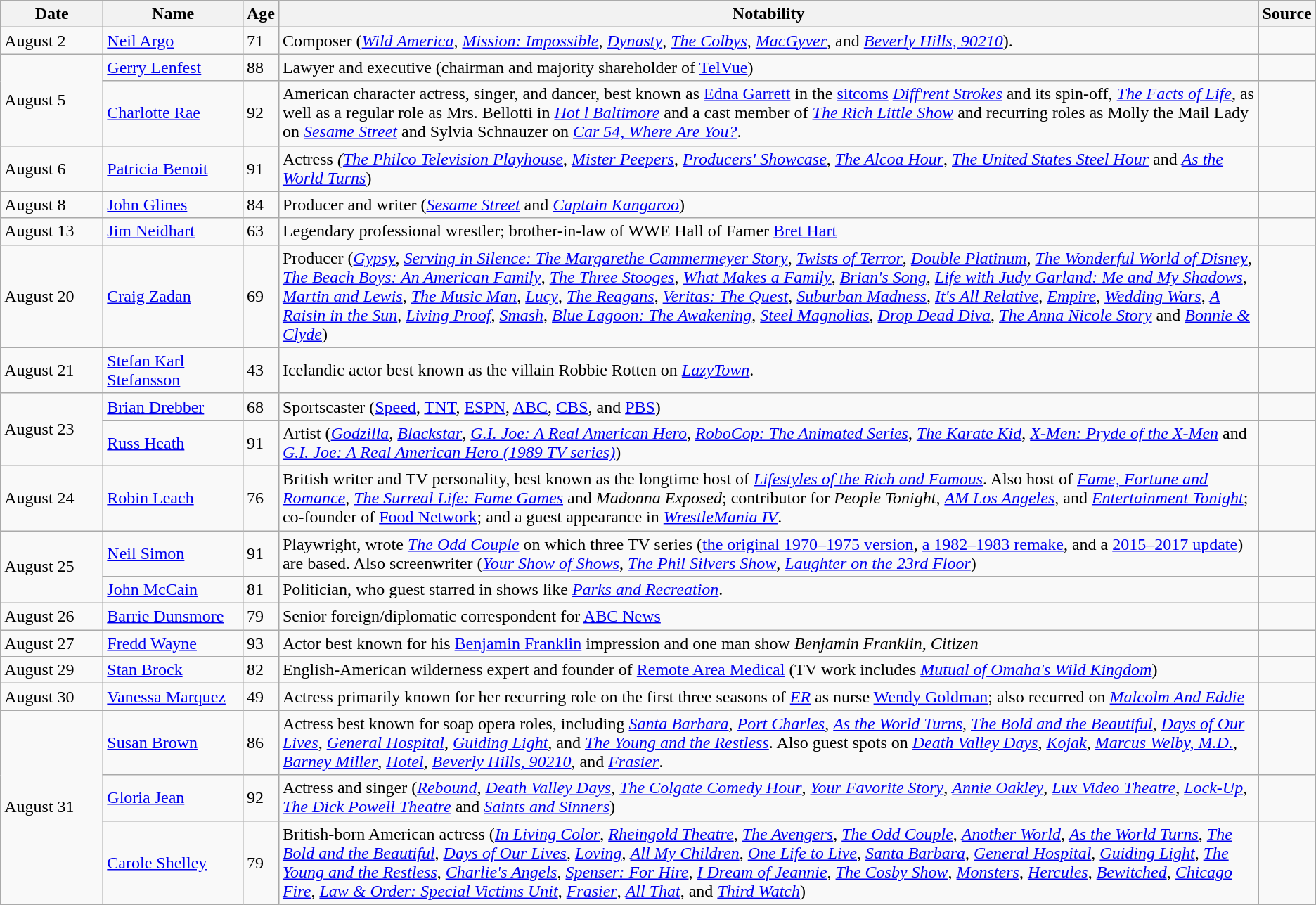<table class="wikitable sortable">
<tr ">
<th width=90>Date</th>
<th width=125>Name</th>
<th>Age</th>
<th class="unsortable">Notability</th>
<th class="unsortable">Source</th>
</tr>
<tr>
<td>August 2</td>
<td><a href='#'>Neil Argo</a></td>
<td>71</td>
<td>Composer (<em><a href='#'>Wild America</a></em>, <em><a href='#'>Mission: Impossible</a></em>, <em><a href='#'>Dynasty</a></em>, <em><a href='#'>The Colbys</a></em>, <em><a href='#'>MacGyver</a></em>, and <em><a href='#'>Beverly Hills, 90210</a></em>).</td>
<td></td>
</tr>
<tr>
<td rowspan=2>August 5</td>
<td><a href='#'>Gerry Lenfest</a></td>
<td>88</td>
<td>Lawyer and executive (chairman and majority shareholder of <a href='#'>TelVue</a>)</td>
<td></td>
</tr>
<tr>
<td><a href='#'>Charlotte Rae</a></td>
<td>92</td>
<td>American character actress, singer, and dancer, best known as <a href='#'>Edna Garrett</a> in the <a href='#'>sitcoms</a> <em><a href='#'>Diff'rent Strokes</a></em> and its spin-off, <em><a href='#'>The Facts of Life</a></em>, as well as a regular role as Mrs. Bellotti in <em><a href='#'>Hot l Baltimore</a></em> and a cast member of <em><a href='#'>The Rich Little Show</a></em> and recurring roles as Molly the Mail Lady on <em><a href='#'>Sesame Street</a></em> and Sylvia Schnauzer on <em><a href='#'>Car 54, Where Are You?</a></em>.</td>
<td></td>
</tr>
<tr>
<td>August 6</td>
<td><a href='#'>Patricia Benoit</a></td>
<td>91</td>
<td>Actress <em>(<a href='#'>The Philco Television Playhouse</a></em>, <em><a href='#'>Mister Peepers</a></em>, <em><a href='#'>Producers' Showcase</a></em>, <em><a href='#'>The Alcoa Hour</a></em>, <em><a href='#'>The United States Steel Hour</a></em> and <em><a href='#'>As the World Turns</a></em>)</td>
<td></td>
</tr>
<tr>
<td>August 8</td>
<td><a href='#'>John Glines</a></td>
<td>84</td>
<td>Producer and writer (<em><a href='#'>Sesame Street</a></em> and <em><a href='#'>Captain Kangaroo</a></em>)</td>
<td></td>
</tr>
<tr>
<td>August 13</td>
<td><a href='#'>Jim Neidhart</a></td>
<td>63</td>
<td>Legendary professional wrestler; brother-in-law of WWE Hall of Famer <a href='#'>Bret Hart</a></td>
<td></td>
</tr>
<tr>
<td>August 20</td>
<td><a href='#'>Craig Zadan</a></td>
<td>69</td>
<td>Producer (<em><a href='#'>Gypsy</a></em>, <em><a href='#'>Serving in Silence: The Margarethe Cammermeyer Story</a></em>, <em><a href='#'>Twists of Terror</a></em>, <em><a href='#'>Double Platinum</a></em>, <em><a href='#'>The Wonderful World of Disney</a></em>, <em><a href='#'>The Beach Boys: An American Family</a></em>, <em><a href='#'>The Three Stooges</a></em>, <em><a href='#'>What Makes a Family</a></em>, <em><a href='#'>Brian's Song</a></em>, <em><a href='#'>Life with Judy Garland: Me and My Shadows</a></em>, <em><a href='#'>Martin and Lewis</a></em>, <em><a href='#'>The Music Man</a></em>, <em><a href='#'>Lucy</a></em>, <em><a href='#'>The Reagans</a></em>, <em><a href='#'>Veritas: The Quest</a></em>, <em><a href='#'>Suburban Madness</a></em>, <em><a href='#'>It's All Relative</a></em>, <em><a href='#'>Empire</a></em>, <em><a href='#'>Wedding Wars</a></em>, <em><a href='#'>A Raisin in the Sun</a></em>, <em><a href='#'>Living Proof</a></em>,  <em><a href='#'>Smash</a></em>, <em><a href='#'>Blue Lagoon: The Awakening</a></em>, <em><a href='#'>Steel Magnolias</a></em>, <em><a href='#'>Drop Dead Diva</a></em>, <em><a href='#'>The Anna Nicole Story</a></em> and <em><a href='#'>Bonnie & Clyde</a></em>)</td>
<td></td>
</tr>
<tr>
<td>August 21</td>
<td><a href='#'>Stefan Karl Stefansson</a></td>
<td>43</td>
<td>Icelandic actor best known as the villain Robbie Rotten on <em><a href='#'>LazyTown</a></em>.</td>
<td></td>
</tr>
<tr>
<td rowspan="2">August 23</td>
<td><a href='#'>Brian Drebber</a></td>
<td>68</td>
<td>Sportscaster (<a href='#'>Speed</a>, <a href='#'>TNT</a>, <a href='#'>ESPN</a>, <a href='#'>ABC</a>, <a href='#'>CBS</a>, and <a href='#'>PBS</a>)</td>
<td></td>
</tr>
<tr>
<td><a href='#'>Russ Heath</a></td>
<td>91</td>
<td>Artist (<em><a href='#'>Godzilla</a></em>, <em><a href='#'>Blackstar</a></em>, <em><a href='#'>G.I. Joe: A Real American Hero</a></em>, <em><a href='#'>RoboCop: The Animated Series</a></em>, <em><a href='#'>The Karate Kid</a></em>, <em><a href='#'>X-Men: Pryde of the X-Men</a></em> and <em><a href='#'>G.I. Joe: A Real American Hero (1989 TV series)</a></em>)</td>
<td></td>
</tr>
<tr>
<td>August 24</td>
<td><a href='#'>Robin Leach</a></td>
<td>76</td>
<td>British writer and TV personality, best known as the longtime host of <em><a href='#'>Lifestyles of the Rich and Famous</a></em>. Also host of <em><a href='#'>Fame, Fortune and Romance</a></em>, <em><a href='#'>The Surreal Life: Fame Games</a></em> and <em>Madonna Exposed</em>; contributor for <em>People Tonight</em>, <em><a href='#'>AM Los Angeles</a></em>, and <em><a href='#'>Entertainment Tonight</a></em>; co-founder of <a href='#'>Food Network</a>; and a guest appearance in <em><a href='#'>WrestleMania IV</a></em>.</td>
<td></td>
</tr>
<tr>
<td rowspan="2">August 25</td>
<td><a href='#'>Neil Simon</a></td>
<td>91</td>
<td>Playwright, wrote <em><a href='#'>The Odd Couple</a></em> on which three TV series (<a href='#'>the original 1970–1975 version</a>, <a href='#'>a 1982–1983 remake</a>, and a <a href='#'>2015–2017 update</a>) are based. Also screenwriter (<em><a href='#'>Your Show of Shows</a></em>, <em><a href='#'>The Phil Silvers Show</a></em>, <em><a href='#'>Laughter on the 23rd Floor</a></em>)</td>
<td></td>
</tr>
<tr>
<td><a href='#'>John McCain</a></td>
<td>81</td>
<td>Politician, who guest starred in shows like <em><a href='#'>Parks and Recreation</a></em>.</td>
<td></td>
</tr>
<tr>
<td>August 26</td>
<td><a href='#'>Barrie Dunsmore</a></td>
<td>79</td>
<td>Senior foreign/diplomatic correspondent for <a href='#'>ABC News</a></td>
<td></td>
</tr>
<tr>
<td>August 27</td>
<td><a href='#'>Fredd Wayne</a></td>
<td>93</td>
<td>Actor best known for his <a href='#'>Benjamin Franklin</a> impression and one man show <em>Benjamin Franklin, Citizen</em></td>
<td></td>
</tr>
<tr>
<td>August 29</td>
<td><a href='#'>Stan Brock</a></td>
<td>82</td>
<td>English-American wilderness expert and founder of <a href='#'>Remote Area Medical</a> (TV work includes <em><a href='#'>Mutual of Omaha's Wild Kingdom</a></em>)</td>
<td></td>
</tr>
<tr>
<td>August 30</td>
<td><a href='#'>Vanessa Marquez</a></td>
<td>49</td>
<td>Actress primarily known for her recurring role on the first three seasons of <em><a href='#'>ER</a></em> as nurse <a href='#'>Wendy Goldman</a>; also recurred on <em><a href='#'>Malcolm And Eddie</a></em></td>
<td></td>
</tr>
<tr>
<td rowspan="3">August 31</td>
<td><a href='#'>Susan Brown</a></td>
<td>86</td>
<td>Actress best known for soap opera roles, including <em><a href='#'>Santa Barbara</a></em>, <em><a href='#'>Port Charles</a></em>, <em><a href='#'>As the World Turns</a></em>, <em><a href='#'>The Bold and the Beautiful</a></em>, <em><a href='#'>Days of Our Lives</a></em>, <em><a href='#'>General Hospital</a></em>, <em><a href='#'>Guiding Light</a></em>, and <em><a href='#'>The Young and the Restless</a></em>. Also guest spots on <em><a href='#'>Death Valley Days</a></em>, <em><a href='#'>Kojak</a></em>, <em><a href='#'>Marcus Welby, M.D.</a></em>, <em><a href='#'>Barney Miller</a></em>, <em><a href='#'>Hotel</a></em>, <em><a href='#'>Beverly Hills, 90210</a></em>, and <em><a href='#'>Frasier</a></em>.</td>
<td></td>
</tr>
<tr>
<td><a href='#'>Gloria Jean</a></td>
<td>92</td>
<td>Actress and singer (<em><a href='#'>Rebound</a></em>, <em><a href='#'>Death Valley Days</a></em>, <em><a href='#'>The Colgate Comedy Hour</a></em>, <em><a href='#'>Your Favorite Story</a></em>, <em><a href='#'>Annie Oakley</a></em>, <em><a href='#'>Lux Video Theatre</a></em>, <em><a href='#'>Lock-Up</a></em>, <em><a href='#'>The Dick Powell Theatre</a></em> and <em><a href='#'>Saints and Sinners</a></em>)</td>
<td></td>
</tr>
<tr>
<td><a href='#'>Carole Shelley</a></td>
<td>79</td>
<td>British-born American actress (<em><a href='#'>In Living Color</a></em>, <em><a href='#'>Rheingold Theatre</a></em>, <em><a href='#'>The Avengers</a></em>, <em><a href='#'>The Odd Couple</a></em>, <em><a href='#'>Another World</a></em>, <em><a href='#'>As the World Turns</a></em>, <em><a href='#'>The Bold and the Beautiful</a></em>, <em><a href='#'>Days of Our Lives</a></em>, <em><a href='#'>Loving</a></em>, <em><a href='#'>All My Children</a></em>, <em><a href='#'>One Life to Live</a></em>, <em><a href='#'>Santa Barbara</a></em>, <em><a href='#'>General Hospital</a></em>, <em><a href='#'>Guiding Light</a></em>, <em><a href='#'>The Young and the Restless</a></em>, <em><a href='#'>Charlie's Angels</a></em>, <em><a href='#'>Spenser: For Hire</a></em>, <em><a href='#'>I Dream of Jeannie</a></em>, <em><a href='#'>The Cosby Show</a></em>, <em><a href='#'>Monsters</a></em>, <em><a href='#'>Hercules</a></em>, <em><a href='#'>Bewitched</a></em>, <em><a href='#'>Chicago Fire</a></em>, <em><a href='#'>Law & Order: Special Victims Unit</a></em>, <em><a href='#'>Frasier</a></em>, <em><a href='#'>All That</a></em>, and <em><a href='#'>Third Watch</a></em>)</td>
<td></td>
</tr>
</table>
